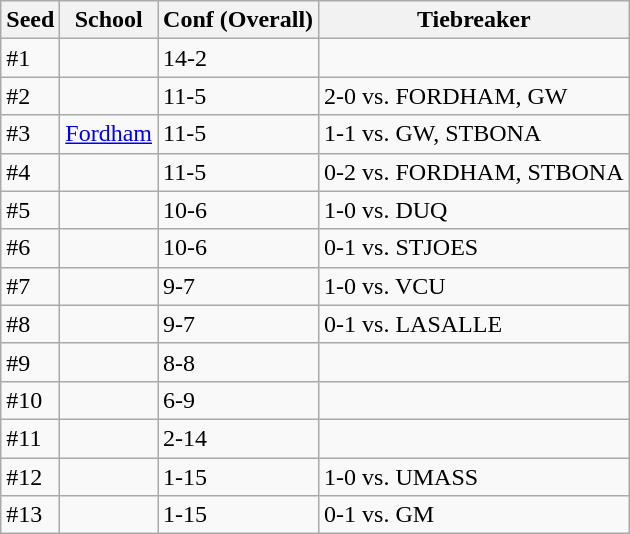<table class="wikitable">
<tr>
<th>Seed</th>
<th>School</th>
<th>Conf (Overall)</th>
<th>Tiebreaker</th>
</tr>
<tr>
<td>#1</td>
<td></td>
<td>14-2</td>
<td></td>
</tr>
<tr>
<td>#2</td>
<td></td>
<td>11-5</td>
<td>2-0 vs. FORDHAM, GW</td>
</tr>
<tr>
<td>#3</td>
<td><a href='#'>Fordham</a></td>
<td>11-5</td>
<td>1-1 vs. GW, STBONA</td>
</tr>
<tr>
<td>#4</td>
<td></td>
<td>11-5</td>
<td>0-2 vs. FORDHAM, STBONA</td>
</tr>
<tr>
<td>#5</td>
<td></td>
<td>10-6</td>
<td>1-0 vs. DUQ</td>
</tr>
<tr>
<td>#6</td>
<td></td>
<td>10-6</td>
<td>0-1 vs. STJOES</td>
</tr>
<tr>
<td>#7</td>
<td></td>
<td>9-7</td>
<td>1-0 vs. VCU</td>
</tr>
<tr>
<td>#8</td>
<td></td>
<td>9-7</td>
<td>0-1 vs. LASALLE</td>
</tr>
<tr>
<td>#9</td>
<td></td>
<td>8-8</td>
<td></td>
</tr>
<tr>
<td>#10</td>
<td></td>
<td>6-9</td>
<td></td>
</tr>
<tr>
<td>#11</td>
<td></td>
<td>2-14</td>
<td></td>
</tr>
<tr>
<td>#12</td>
<td></td>
<td>1-15</td>
<td>1-0 vs. UMASS</td>
</tr>
<tr>
<td>#13</td>
<td></td>
<td>1-15</td>
<td>0-1 vs. GM</td>
</tr>
</table>
